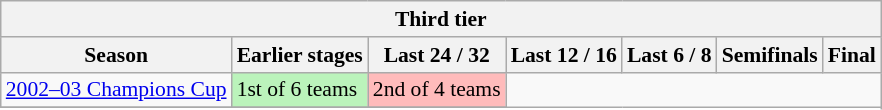<table class="wikitable" style="font-size:90%">
<tr>
<th colspan=7>Third tier</th>
</tr>
<tr>
<th>Season</th>
<th>Earlier stages</th>
<th>Last 24 / 32</th>
<th>Last 12 / 16</th>
<th>Last 6 / 8</th>
<th>Semifinals</th>
<th>Final</th>
</tr>
<tr>
<td><a href='#'>2002–03 Champions Cup</a></td>
<td bgcolor=#BBF3BB>1st of 6 teams</td>
<td bgcolor=#FFBBBB>2nd of 4 teams</td>
</tr>
<tr>
</tr>
</table>
